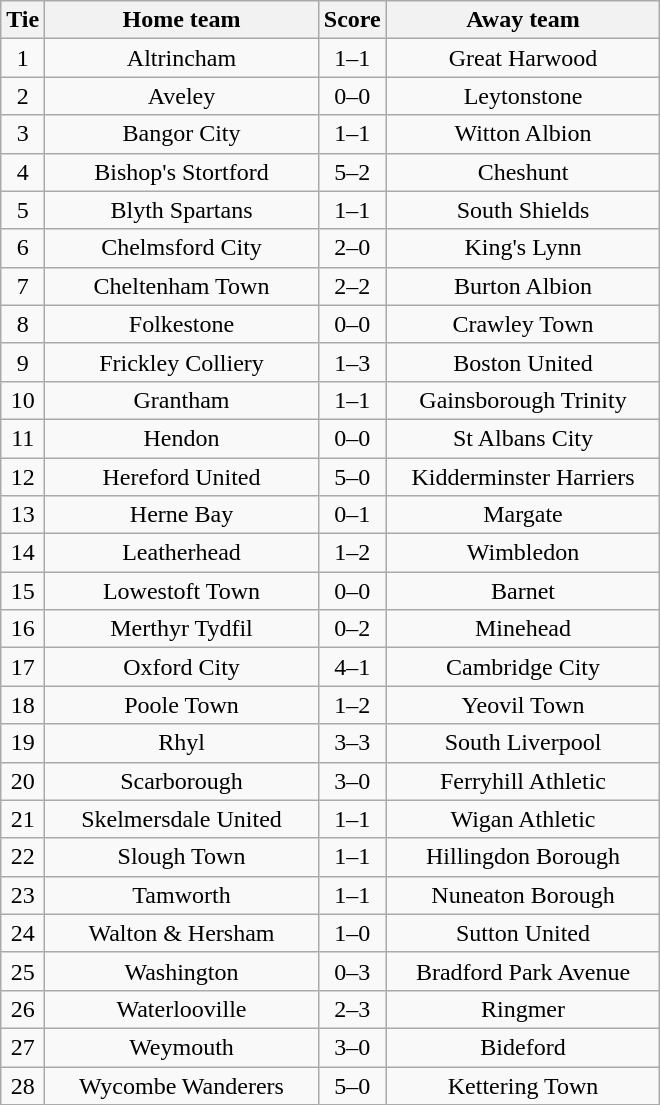<table class="wikitable" style="text-align:center;">
<tr>
<th width=20>Tie</th>
<th width=175>Home team</th>
<th width=20>Score</th>
<th width=175>Away team</th>
</tr>
<tr>
<td>1</td>
<td>Altrincham</td>
<td>1–1</td>
<td>Great Harwood</td>
</tr>
<tr>
<td>2</td>
<td>Aveley</td>
<td>0–0</td>
<td>Leytonstone</td>
</tr>
<tr>
<td>3</td>
<td>Bangor City</td>
<td>1–1</td>
<td>Witton Albion</td>
</tr>
<tr>
<td>4</td>
<td>Bishop's Stortford</td>
<td>5–2</td>
<td>Cheshunt</td>
</tr>
<tr>
<td>5</td>
<td>Blyth Spartans</td>
<td>1–1</td>
<td>South Shields</td>
</tr>
<tr>
<td>6</td>
<td>Chelmsford City</td>
<td>2–0</td>
<td>King's Lynn</td>
</tr>
<tr>
<td>7</td>
<td>Cheltenham Town</td>
<td>2–2</td>
<td>Burton Albion</td>
</tr>
<tr>
<td>8</td>
<td>Folkestone</td>
<td>0–0</td>
<td>Crawley Town</td>
</tr>
<tr>
<td>9</td>
<td>Frickley Colliery</td>
<td>1–3</td>
<td>Boston United</td>
</tr>
<tr>
<td>10</td>
<td>Grantham</td>
<td>1–1</td>
<td>Gainsborough Trinity</td>
</tr>
<tr>
<td>11</td>
<td>Hendon</td>
<td>0–0</td>
<td>St Albans City</td>
</tr>
<tr>
<td>12</td>
<td>Hereford United</td>
<td>5–0</td>
<td>Kidderminster Harriers</td>
</tr>
<tr>
<td>13</td>
<td>Herne Bay</td>
<td>0–1</td>
<td>Margate</td>
</tr>
<tr>
<td>14</td>
<td>Leatherhead</td>
<td>1–2</td>
<td>Wimbledon</td>
</tr>
<tr>
<td>15</td>
<td>Lowestoft Town</td>
<td>0–0</td>
<td>Barnet</td>
</tr>
<tr>
<td>16</td>
<td>Merthyr Tydfil</td>
<td>0–2</td>
<td>Minehead</td>
</tr>
<tr>
<td>17</td>
<td>Oxford City</td>
<td>4–1</td>
<td>Cambridge City</td>
</tr>
<tr>
<td>18</td>
<td>Poole Town</td>
<td>1–2</td>
<td>Yeovil Town</td>
</tr>
<tr>
<td>19</td>
<td>Rhyl</td>
<td>3–3</td>
<td>South Liverpool</td>
</tr>
<tr>
<td>20</td>
<td>Scarborough</td>
<td>3–0</td>
<td>Ferryhill Athletic</td>
</tr>
<tr>
<td>21</td>
<td>Skelmersdale United</td>
<td>1–1</td>
<td>Wigan Athletic</td>
</tr>
<tr>
<td>22</td>
<td>Slough Town</td>
<td>1–1</td>
<td>Hillingdon Borough</td>
</tr>
<tr>
<td>23</td>
<td>Tamworth</td>
<td>1–1</td>
<td>Nuneaton Borough</td>
</tr>
<tr>
<td>24</td>
<td>Walton & Hersham</td>
<td>1–0</td>
<td>Sutton United</td>
</tr>
<tr>
<td>25</td>
<td>Washington</td>
<td>0–3</td>
<td>Bradford Park Avenue</td>
</tr>
<tr>
<td>26</td>
<td>Waterlooville</td>
<td>2–3</td>
<td>Ringmer</td>
</tr>
<tr>
<td>27</td>
<td>Weymouth</td>
<td>3–0</td>
<td>Bideford</td>
</tr>
<tr>
<td>28</td>
<td>Wycombe Wanderers</td>
<td>5–0</td>
<td>Kettering Town</td>
</tr>
</table>
